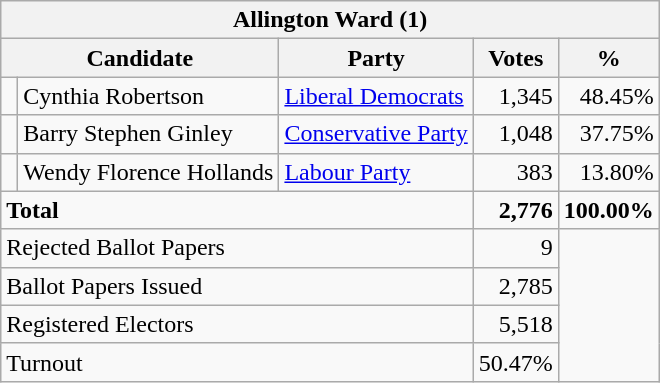<table class="wikitable" border="1" style="text-align:right; font-size:100%">
<tr>
<th align=center colspan=5>Allington Ward (1)</th>
</tr>
<tr>
<th align=left colspan=2>Candidate</th>
<th align=left>Party</th>
<th align=center>Votes</th>
<th align=center>%</th>
</tr>
<tr>
<td bgcolor=> </td>
<td align=left>Cynthia Robertson</td>
<td align=left><a href='#'>Liberal Democrats</a></td>
<td>1,345</td>
<td>48.45%</td>
</tr>
<tr>
<td bgcolor=> </td>
<td align=left>Barry Stephen Ginley</td>
<td align=left><a href='#'>Conservative Party</a></td>
<td>1,048</td>
<td>37.75%</td>
</tr>
<tr>
<td bgcolor=> </td>
<td align=left>Wendy Florence Hollands</td>
<td align=left><a href='#'>Labour Party</a></td>
<td>383</td>
<td>13.80%</td>
</tr>
<tr>
<td align=left colspan=3><strong>Total</strong></td>
<td><strong>2,776</strong></td>
<td><strong>100.00%</strong></td>
</tr>
<tr>
<td align=left colspan=3>Rejected Ballot Papers</td>
<td>9</td>
<td rowspan=4></td>
</tr>
<tr>
<td align=left colspan=3>Ballot Papers Issued</td>
<td>2,785</td>
</tr>
<tr>
<td align=left colspan=3>Registered Electors</td>
<td>5,518</td>
</tr>
<tr>
<td align=left colspan=3>Turnout</td>
<td>50.47%</td>
</tr>
</table>
